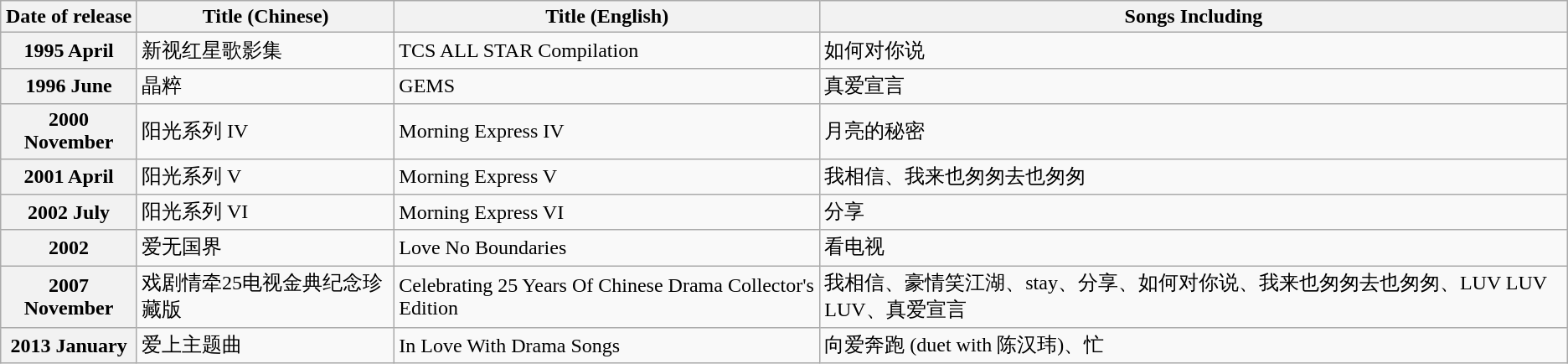<table class="wikitable sortable">
<tr>
<th>Date of release</th>
<th>Title (Chinese)</th>
<th>Title (English)</th>
<th>Songs Including</th>
</tr>
<tr>
<th>1995 April</th>
<td>新视红星歌影集</td>
<td>TCS ALL STAR Compilation</td>
<td>如何对你说</td>
</tr>
<tr>
<th>1996 June</th>
<td>晶粹</td>
<td>GEMS</td>
<td>真爱宣言</td>
</tr>
<tr>
<th>2000 November</th>
<td>阳光系列 IV</td>
<td>Morning Express IV</td>
<td>月亮的秘密</td>
</tr>
<tr>
<th>2001 April</th>
<td>阳光系列 V</td>
<td>Morning Express V</td>
<td>我相信、我来也匆匆去也匆匆</td>
</tr>
<tr>
<th>2002 July</th>
<td>阳光系列 VI</td>
<td>Morning Express VI</td>
<td>分享</td>
</tr>
<tr>
<th>2002</th>
<td>爱无国界</td>
<td>Love No Boundaries</td>
<td>看电视</td>
</tr>
<tr>
<th>2007 November</th>
<td>戏剧情牵25电视金典纪念珍藏版</td>
<td>Celebrating 25 Years Of Chinese Drama Collector's Edition</td>
<td>我相信、豪情笑江湖、stay、分享、如何对你说、我来也匆匆去也匆匆、LUV LUV LUV、真爱宣言</td>
</tr>
<tr>
<th>2013 January</th>
<td>爱上主题曲</td>
<td>In Love With Drama Songs</td>
<td>向爱奔跑 (duet with 陈汉玮)、忙</td>
</tr>
</table>
